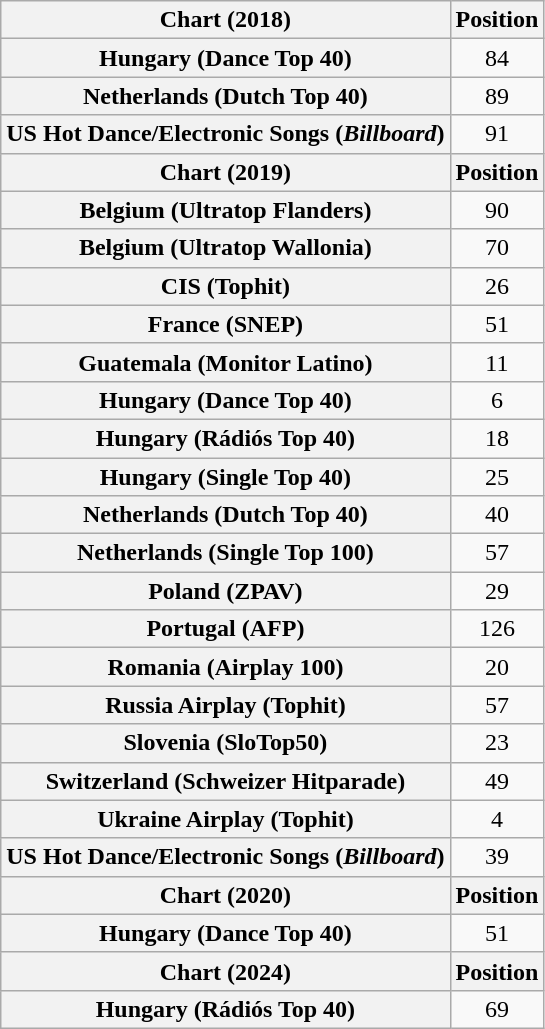<table class="wikitable sortable plainrowheaders" style="text-align:center">
<tr>
<th scope="col">Chart (2018)</th>
<th scope="col">Position</th>
</tr>
<tr>
<th scope="row">Hungary (Dance Top 40)</th>
<td>84</td>
</tr>
<tr>
<th scope="row">Netherlands (Dutch Top 40)</th>
<td>89</td>
</tr>
<tr>
<th scope="row">US Hot Dance/Electronic Songs (<em>Billboard</em>)</th>
<td>91</td>
</tr>
<tr>
<th scope="col">Chart (2019)</th>
<th scope="col">Position</th>
</tr>
<tr>
<th scope="row">Belgium (Ultratop Flanders)</th>
<td>90</td>
</tr>
<tr>
<th scope="row">Belgium (Ultratop Wallonia)</th>
<td>70</td>
</tr>
<tr>
<th scope="row">CIS (Tophit)</th>
<td>26</td>
</tr>
<tr>
<th scope="row">France (SNEP)</th>
<td>51</td>
</tr>
<tr>
<th scope="row">Guatemala (Monitor Latino)</th>
<td>11</td>
</tr>
<tr>
<th scope="row">Hungary (Dance Top 40)</th>
<td>6</td>
</tr>
<tr>
<th scope="row">Hungary (Rádiós Top 40)</th>
<td>18</td>
</tr>
<tr>
<th scope="row">Hungary (Single Top 40)</th>
<td>25</td>
</tr>
<tr>
<th scope="row">Netherlands (Dutch Top 40)</th>
<td>40</td>
</tr>
<tr>
<th scope="row">Netherlands (Single Top 100)</th>
<td>57</td>
</tr>
<tr>
<th scope="row">Poland (ZPAV)</th>
<td>29</td>
</tr>
<tr>
<th scope="row">Portugal (AFP)</th>
<td>126</td>
</tr>
<tr>
<th scope="row">Romania (Airplay 100)</th>
<td>20</td>
</tr>
<tr>
<th scope="row">Russia Airplay (Tophit)</th>
<td>57</td>
</tr>
<tr>
<th scope="row">Slovenia (SloTop50)</th>
<td>23</td>
</tr>
<tr>
<th scope="row">Switzerland (Schweizer Hitparade)</th>
<td>49</td>
</tr>
<tr>
<th scope="row">Ukraine Airplay (Tophit)</th>
<td>4</td>
</tr>
<tr>
<th scope="row">US Hot Dance/Electronic Songs (<em>Billboard</em>)</th>
<td>39</td>
</tr>
<tr>
<th scope="col">Chart (2020)</th>
<th scope="col">Position</th>
</tr>
<tr>
<th scope="row">Hungary (Dance Top 40)</th>
<td>51</td>
</tr>
<tr>
<th scope="col">Chart (2024)</th>
<th scope="col">Position</th>
</tr>
<tr>
<th scope="row">Hungary (Rádiós Top 40)</th>
<td>69</td>
</tr>
</table>
